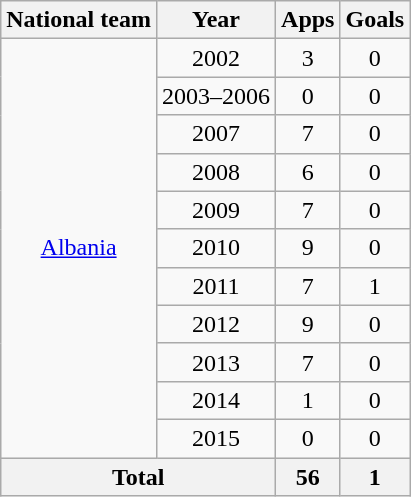<table class="wikitable" style="text-align:center">
<tr>
<th>National team</th>
<th>Year</th>
<th>Apps</th>
<th>Goals</th>
</tr>
<tr>
<td rowspan="11"><a href='#'>Albania</a></td>
<td>2002</td>
<td>3</td>
<td>0</td>
</tr>
<tr>
<td>2003–2006</td>
<td>0</td>
<td>0</td>
</tr>
<tr>
<td>2007</td>
<td>7</td>
<td>0</td>
</tr>
<tr>
<td>2008</td>
<td>6</td>
<td>0</td>
</tr>
<tr>
<td>2009</td>
<td>7</td>
<td>0</td>
</tr>
<tr>
<td>2010</td>
<td>9</td>
<td>0</td>
</tr>
<tr>
<td>2011</td>
<td>7</td>
<td>1</td>
</tr>
<tr>
<td>2012</td>
<td>9</td>
<td>0</td>
</tr>
<tr>
<td>2013</td>
<td>7</td>
<td>0</td>
</tr>
<tr>
<td>2014</td>
<td>1</td>
<td>0</td>
</tr>
<tr>
<td>2015</td>
<td>0</td>
<td>0</td>
</tr>
<tr>
<th colspan="2">Total</th>
<th>56</th>
<th>1</th>
</tr>
</table>
